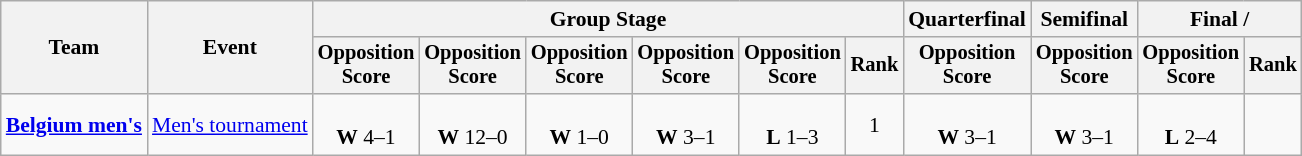<table class="wikitable" style="font-size:90%">
<tr>
<th rowspan=2>Team</th>
<th rowspan=2>Event</th>
<th colspan=6>Group Stage</th>
<th>Quarterfinal</th>
<th>Semifinal</th>
<th colspan=2>Final / </th>
</tr>
<tr style="font-size:95%">
<th>Opposition<br>Score</th>
<th>Opposition<br>Score</th>
<th>Opposition<br>Score</th>
<th>Opposition<br>Score</th>
<th>Opposition<br>Score</th>
<th>Rank</th>
<th>Opposition<br>Score</th>
<th>Opposition<br>Score</th>
<th>Opposition<br>Score</th>
<th>Rank</th>
</tr>
<tr align=center>
<td align=left><strong><a href='#'>Belgium men's</a></strong></td>
<td align=left><a href='#'>Men's tournament</a></td>
<td><br><strong>W</strong> 4–1</td>
<td><br><strong>W</strong> 12–0</td>
<td><br><strong>W</strong> 1–0</td>
<td><br><strong>W</strong> 3–1</td>
<td><br><strong>L</strong> 1–3</td>
<td>1</td>
<td><br><strong>W</strong> 3–1</td>
<td><br><strong>W</strong> 3–1</td>
<td><br><strong>L</strong> 2–4</td>
<td></td>
</tr>
</table>
